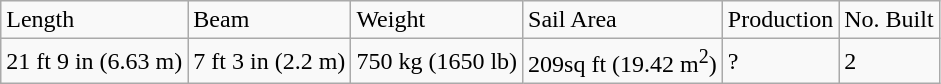<table class="wikitable">
<tr>
<td>Length</td>
<td>Beam</td>
<td>Weight</td>
<td>Sail Area</td>
<td>Production</td>
<td>No. Built</td>
</tr>
<tr>
<td>21 ft 9 in (6.63 m)</td>
<td>7 ft 3 in (2.2 m)</td>
<td>750 kg (1650 lb)</td>
<td>209sq ft (19.42 m<sup>2</sup>)</td>
<td>?</td>
<td>2</td>
</tr>
</table>
